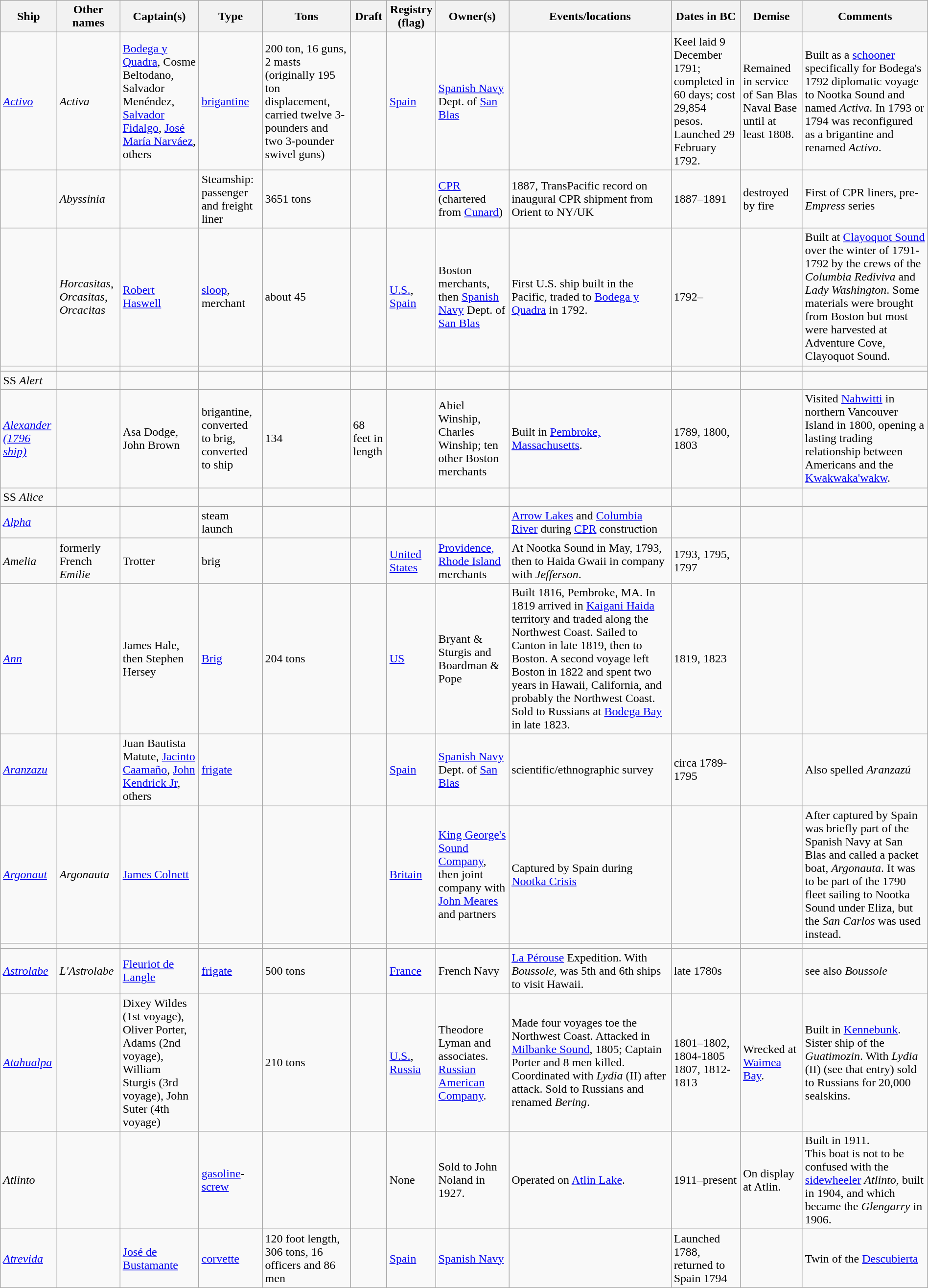<table class="wikitable sortable" style="width:100%">
<tr>
<th>Ship</th>
<th>Other names</th>
<th>Captain(s)</th>
<th>Type</th>
<th>Tons </th>
<th>Draft </th>
<th>Registry (flag)</th>
<th>Owner(s) </th>
<th>Events/locations</th>
<th>Dates in BC</th>
<th>Demise </th>
<th>Comments</th>
</tr>
<tr>
<td><em><a href='#'>Activo</a></em></td>
<td><em>Activa</em></td>
<td><a href='#'>Bodega y Quadra</a>, Cosme Beltodano, Salvador Menéndez, <a href='#'>Salvador Fidalgo</a>, <a href='#'>José María Narváez</a>, others</td>
<td><a href='#'>brigantine</a></td>
<td>200 ton, 16 guns, 2 masts (originally 195 ton displacement, carried twelve 3-pounders and two 3-pounder swivel guns)</td>
<td></td>
<td><a href='#'>Spain</a></td>
<td><a href='#'>Spanish Navy</a> Dept. of <a href='#'>San Blas</a></td>
<td></td>
<td>Keel laid 9 December 1791; completed in 60 days; cost 29,854 pesos. Launched 29 February 1792.</td>
<td>Remained in service of San Blas Naval Base until at least 1808.</td>
<td>Built as a <a href='#'>schooner</a> specifically for Bodega's 1792 diplomatic voyage to Nootka Sound and named <em>Activa</em>. In 1793 or 1794 was reconfigured as a brigantine and renamed <em>Activo</em>.</td>
</tr>
<tr>
<td></td>
<td><em>Abyssinia</em></td>
<td></td>
<td>Steamship: passenger and freight liner</td>
<td>3651 tons</td>
<td></td>
<td></td>
<td><a href='#'>CPR</a> (chartered from <a href='#'>Cunard</a>)</td>
<td>1887, TransPacific record on inaugural CPR shipment from Orient to NY/UK</td>
<td>1887–1891</td>
<td>destroyed by fire</td>
<td>First of CPR liners, pre-<em>Empress</em> series</td>
</tr>
<tr>
<td></td>
<td><em>Horcasitas</em>, <em>Orcasitas</em>, <em>Orcacitas</em></td>
<td><a href='#'>Robert Haswell</a></td>
<td><a href='#'>sloop</a>, merchant</td>
<td> about 45</td>
<td></td>
<td><a href='#'>U.S.</a>, <a href='#'>Spain</a></td>
<td>Boston merchants, then <a href='#'>Spanish Navy</a> Dept. of <a href='#'>San Blas</a></td>
<td>First U.S. ship built in the Pacific, traded to <a href='#'>Bodega y Quadra</a> in 1792.</td>
<td>1792–</td>
<td></td>
<td>Built at <a href='#'>Clayoquot Sound</a> over the winter of 1791-1792 by the crews of the <em>Columbia Rediviva</em> and <em>Lady Washington</em>. Some materials were brought from Boston but most were harvested at Adventure Cove, Clayoquot Sound.</td>
</tr>
<tr>
<td></td>
<td></td>
<td></td>
<td></td>
<td></td>
<td></td>
<td></td>
<td></td>
<td></td>
<td></td>
<td></td>
<td></td>
</tr>
<tr>
<td>SS <em>Alert</em></td>
<td></td>
<td></td>
<td></td>
<td></td>
<td></td>
<td></td>
<td></td>
<td></td>
<td></td>
<td></td>
<td></td>
</tr>
<tr>
<td><em><a href='#'>Alexander (1796 ship)</a></em></td>
<td></td>
<td>Asa Dodge, John Brown</td>
<td>brigantine, converted to brig, converted to ship</td>
<td>134</td>
<td>68 feet in length</td>
<td></td>
<td>Abiel Winship, Charles Winship; ten other Boston merchants</td>
<td>Built in <a href='#'>Pembroke, Massachusetts</a>.</td>
<td>1789, 1800, 1803</td>
<td></td>
<td>Visited <a href='#'>Nahwitti</a> in northern Vancouver Island in 1800, opening a lasting trading relationship between Americans and the <a href='#'>Kwakwaka'wakw</a>.</td>
</tr>
<tr>
<td>SS <em>Alice</em></td>
<td></td>
<td></td>
<td></td>
<td></td>
<td></td>
<td></td>
<td></td>
<td></td>
<td></td>
<td></td>
<td></td>
</tr>
<tr>
<td><em><a href='#'>Alpha</a></em></td>
<td></td>
<td></td>
<td>steam launch</td>
<td></td>
<td></td>
<td></td>
<td></td>
<td><a href='#'>Arrow Lakes</a> and <a href='#'>Columbia River</a> during <a href='#'>CPR</a> construction</td>
<td></td>
<td></td>
<td></td>
</tr>
<tr>
<td><em>Amelia</em></td>
<td>formerly French <em>Emilie</em></td>
<td>Trotter</td>
<td>brig</td>
<td></td>
<td></td>
<td><a href='#'>United States</a></td>
<td><a href='#'>Providence, Rhode Island</a> merchants</td>
<td>At Nootka Sound in May, 1793, then to Haida Gwaii in company with <em>Jefferson</em>.</td>
<td>1793, 1795, 1797</td>
<td></td>
<td></td>
</tr>
<tr>
<td><em><a href='#'>Ann</a></em></td>
<td></td>
<td>James Hale, then Stephen Hersey</td>
<td><a href='#'>Brig</a></td>
<td>204 tons</td>
<td></td>
<td><a href='#'>US</a></td>
<td>Bryant & Sturgis and Boardman & Pope</td>
<td>Built 1816, Pembroke, MA. In 1819 arrived in <a href='#'>Kaigani Haida</a> territory and traded along the Northwest Coast. Sailed to Canton in late 1819, then to Boston. A second voyage left Boston in 1822 and spent two years in Hawaii, California, and probably the Northwest Coast. Sold to Russians at <a href='#'>Bodega Bay</a> in late 1823.</td>
<td>1819, 1823</td>
<td></td>
<td></td>
</tr>
<tr>
<td><em><a href='#'>Aranzazu</a></em></td>
<td></td>
<td>Juan Bautista Matute, <a href='#'>Jacinto Caamaño</a>, <a href='#'>John Kendrick Jr</a>, others</td>
<td><a href='#'>frigate</a></td>
<td></td>
<td></td>
<td><a href='#'>Spain</a></td>
<td><a href='#'>Spanish Navy</a> Dept. of <a href='#'>San Blas</a></td>
<td>scientific/ethnographic survey</td>
<td>circa 1789-1795</td>
<td></td>
<td>Also spelled <em>Aranzazú</em></td>
</tr>
<tr>
<td><em><a href='#'>Argonaut</a></em></td>
<td><em>Argonauta</em></td>
<td><a href='#'>James Colnett</a></td>
<td></td>
<td></td>
<td></td>
<td><a href='#'>Britain</a></td>
<td><a href='#'>King George's Sound Company</a>, then joint company with <a href='#'>John Meares</a> and partners</td>
<td>Captured by Spain during <a href='#'>Nootka Crisis</a></td>
<td></td>
<td></td>
<td>After captured by Spain was briefly part of the Spanish Navy at San Blas and called a packet boat, <em>Argonauta</em>. It was to be part of the 1790 fleet sailing to Nootka Sound under Eliza, but the <em>San Carlos</em> was used instead.</td>
</tr>
<tr>
<td></td>
<td></td>
<td></td>
<td></td>
<td></td>
<td></td>
<td></td>
<td></td>
<td></td>
<td></td>
<td></td>
<td></td>
</tr>
<tr>
<td><em><a href='#'>Astrolabe</a></em></td>
<td><em>L'Astrolabe</em></td>
<td><a href='#'>Fleuriot de Langle</a></td>
<td><a href='#'>frigate</a></td>
<td>500 tons</td>
<td></td>
<td><a href='#'>France</a></td>
<td>French Navy</td>
<td><a href='#'>La Pérouse</a> Expedition. With <em>Boussole</em>, was 5th and 6th ships to visit Hawaii.</td>
<td>late 1780s</td>
<td></td>
<td>see also <em>Boussole</em></td>
</tr>
<tr>
<td><em><a href='#'>Atahualpa</a></em></td>
<td></td>
<td>Dixey Wildes (1st voyage), Oliver Porter, Adams (2nd voyage), William Sturgis (3rd voyage), John Suter (4th voyage)</td>
<td></td>
<td>210 tons</td>
<td></td>
<td><a href='#'>U.S.</a>, <a href='#'>Russia</a></td>
<td>Theodore Lyman and associates. <a href='#'>Russian American Company</a>.</td>
<td>Made four voyages toe the Northwest Coast. Attacked in <a href='#'>Milbanke Sound</a>, 1805; Captain Porter and 8 men killed. Coordinated with <em>Lydia</em> (II) after attack. Sold to Russians and renamed <em>Bering</em>.</td>
<td>1801–1802, 1804-1805 1807, 1812-1813</td>
<td>Wrecked at <a href='#'>Waimea Bay</a>.</td>
<td>Built in <a href='#'>Kennebunk</a>. Sister ship of the <em>Guatimozin</em>. With <em>Lydia</em> (II) (see that entry) sold to Russians for 20,000 sealskins.</td>
</tr>
<tr>
<td><em>Atlinto</em></td>
<td></td>
<td></td>
<td><a href='#'>gasoline</a>-<a href='#'>screw</a></td>
<td></td>
<td></td>
<td>None</td>
<td>Sold to John Noland in 1927.</td>
<td> Operated on <a href='#'>Atlin Lake</a>.</td>
<td>1911–present</td>
<td>On display at Atlin.</td>
<td>Built in 1911.<br>This boat is not to be confused with the <a href='#'>sidewheeler</a> <em>Atlinto</em>, built in 1904, and which became the <em>Glengarry</em> in 1906.</td>
</tr>
<tr>
<td><em><a href='#'>Atrevida</a></em></td>
<td></td>
<td><a href='#'>José de Bustamante</a></td>
<td><a href='#'>corvette</a></td>
<td>120 foot length, 306 tons, 16 officers and 86 men</td>
<td></td>
<td><a href='#'>Spain</a></td>
<td><a href='#'>Spanish Navy</a></td>
<td></td>
<td>Launched 1788, returned to Spain 1794</td>
<td></td>
<td>Twin of the <a href='#'>Descubierta</a></td>
</tr>
</table>
